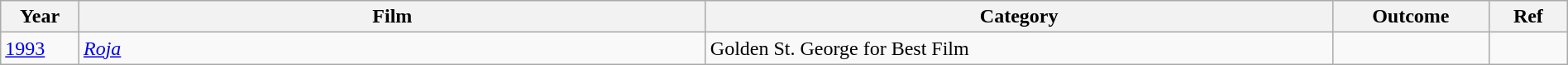<table class="wikitable" style="width:100%;">
<tr>
<th width=5%>Year</th>
<th style="width:40%;">Film</th>
<th style="width:40%;">Category</th>
<th style="width:10%;">Outcome</th>
<th style="width:5%;">Ref</th>
</tr>
<tr>
<td><a href='#'>1993</a></td>
<td><em><a href='#'>Roja</a></em></td>
<td>Golden St. George for Best Film</td>
<td></td>
<td></td>
</tr>
</table>
